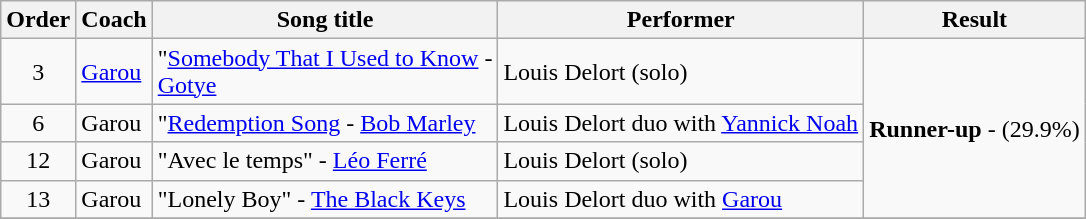<table class="wikitable">
<tr>
<th>Order</th>
<th>Coach</th>
<th>Song title</th>
<th>Performer</th>
<th>Result</th>
</tr>
<tr>
<td align="center">3</td>
<td><a href='#'>Garou</a></td>
<td>"<a href='#'>Somebody That I Used to Know</a> - <br> <a href='#'>Gotye</a></td>
<td>Louis Delort (solo)</td>
<td rowspan=4><strong>Runner-up</strong> - (29.9%)</td>
</tr>
<tr>
<td align="center">6</td>
<td>Garou</td>
<td>"<a href='#'>Redemption Song</a> - <a href='#'>Bob Marley</a></td>
<td>Louis Delort duo with <a href='#'>Yannick Noah</a></td>
</tr>
<tr>
<td align="center">12</td>
<td>Garou</td>
<td>"Avec le temps" - <a href='#'>Léo Ferré</a></td>
<td>Louis Delort (solo)</td>
</tr>
<tr>
<td align="center">13</td>
<td>Garou</td>
<td>"Lonely Boy" - <a href='#'>The Black Keys</a></td>
<td>Louis Delort duo with <a href='#'>Garou</a></td>
</tr>
<tr>
</tr>
</table>
